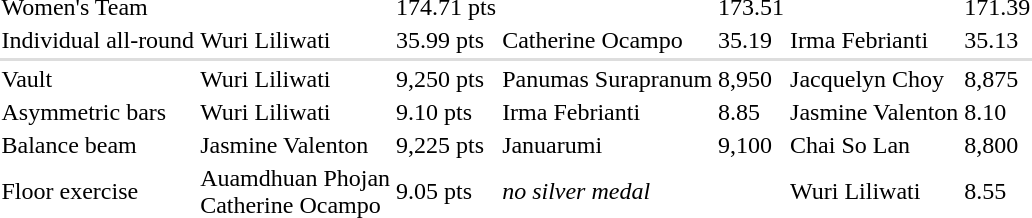<table>
<tr>
<td>Women's Team</td>
<td></td>
<td>174.71 pts</td>
<td></td>
<td>173.51</td>
<td></td>
<td>171.39</td>
</tr>
<tr>
<td>Individual all-round</td>
<td> Wuri Liliwati</td>
<td>35.99 pts</td>
<td> Catherine Ocampo</td>
<td>35.19</td>
<td> Irma Febrianti</td>
<td>35.13</td>
</tr>
<tr bgcolor=#DDDDDD>
<td colspan=7></td>
</tr>
<tr>
<td>Vault</td>
<td> Wuri Liliwati</td>
<td>9,250 pts</td>
<td> Panumas Surapranum</td>
<td>8,950</td>
<td> Jacquelyn Choy</td>
<td>8,875</td>
</tr>
<tr>
<td>Asymmetric bars</td>
<td> Wuri Liliwati</td>
<td>9.10 pts</td>
<td> Irma Febrianti</td>
<td>8.85</td>
<td> Jasmine Valenton</td>
<td>8.10</td>
</tr>
<tr>
<td>Balance beam</td>
<td> Jasmine Valenton</td>
<td>9,225 pts</td>
<td> Januarumi</td>
<td>9,100</td>
<td> Chai So Lan</td>
<td>8,800</td>
</tr>
<tr>
<td>Floor exercise</td>
<td> Auamdhuan Phojan <br>  Catherine Ocampo</td>
<td>9.05 pts</td>
<td><em>no silver medal</em></td>
<td></td>
<td> Wuri Liliwati</td>
<td>8.55</td>
</tr>
</table>
